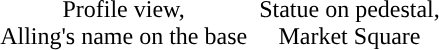<table align="center" style="text-align:center; border-spacing: 6px;">
<tr>
<td></td>
<td></td>
</tr>
<tr>
<td><br>Profile view,<br>Alling's name on the base</td>
<td><br>Statue on pedestal,<br>Market Square</td>
</tr>
</table>
